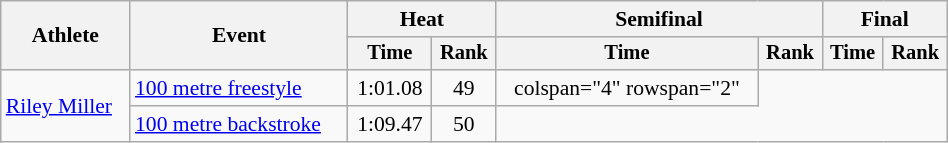<table class="wikitable" style="text-align:center; font-size:90%; width:50%;">
<tr>
<th rowspan="2">Athlete</th>
<th rowspan="2">Event</th>
<th colspan="2">Heat</th>
<th colspan="2">Semifinal</th>
<th colspan="2">Final</th>
</tr>
<tr style="font-size:95%">
<th>Time</th>
<th>Rank</th>
<th>Time</th>
<th>Rank</th>
<th>Time</th>
<th>Rank</th>
</tr>
<tr>
<td align=left rowspan=2><a href='#'>Riley Miller</a></td>
<td align=left><a href='#'>100 metre freestyle</a></td>
<td>1:01.08</td>
<td>49</td>
<td>colspan="4" rowspan="2" </td>
</tr>
<tr>
<td align=left><a href='#'>100 metre backstroke</a></td>
<td>1:09.47</td>
<td>50</td>
</tr>
</table>
